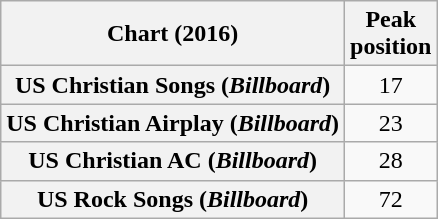<table class="wikitable sortable plainrowheaders" style="text-align:center">
<tr>
<th scope="col">Chart (2016)</th>
<th scope="col">Peak<br>position</th>
</tr>
<tr>
<th scope="row">US Christian Songs (<em>Billboard</em>)</th>
<td>17</td>
</tr>
<tr>
<th scope="row">US Christian Airplay (<em>Billboard</em>)</th>
<td>23</td>
</tr>
<tr>
<th scope="row">US Christian AC (<em>Billboard</em>)</th>
<td>28</td>
</tr>
<tr>
<th scope="row">US Rock Songs (<em>Billboard</em>)</th>
<td>72</td>
</tr>
</table>
